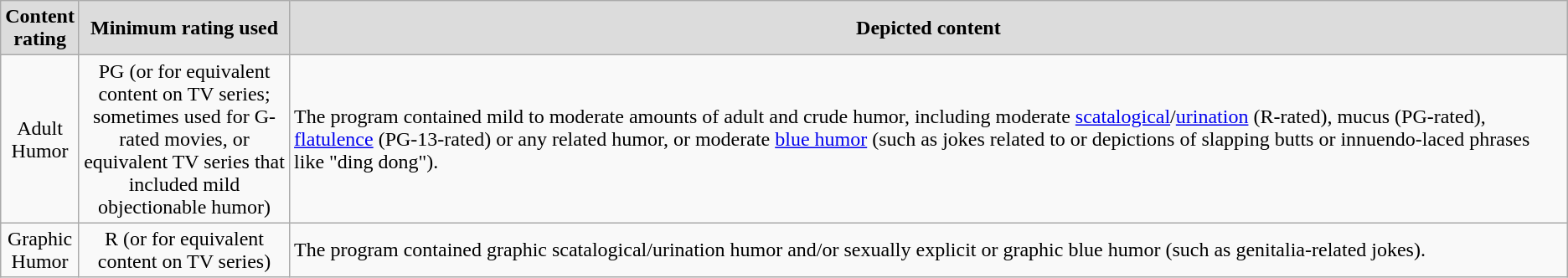<table class="wikitable" style="margin: 2em 1em 1em 0; background: #f9f9f9; border: 1px #aaa solid; border-collapse: collapse">
<tr>
<th scope="col" style=background:#DCDCDC; color:#FFFFFF; border: 2px solid #D33A5D; width="45px">Content rating</th>
<th scope="col" style=background:#DCDCDC; color:#FFFFFF; border: 2px solid #D33A5D width="80px">Minimum rating used</th>
<th scope="col" style=background:#DCDCDC; color:#FFFFFF; border: 2px solid #D33A5D; text-align: left”>Depicted content</th>
</tr>
<tr>
<td align="center" width="50pt">Adult Humor</td>
<td align="center" width="160pt">PG (or for equivalent content on TV series; sometimes used for G-rated movies, or equivalent TV series that included mild objectionable humor)</td>
<td>The program contained mild to moderate amounts of adult and crude humor, including moderate <a href='#'>scatalogical</a>/<a href='#'>urination</a> (R-rated), mucus (PG-rated), <a href='#'>flatulence</a> (PG-13-rated) or any related humor, or moderate <a href='#'>blue humor</a> (such as jokes related to or depictions of slapping butts or innuendo-laced phrases like "ding dong").</td>
</tr>
<tr>
<td align="center" width="50pt">Graphic Humor</td>
<td align="center" width="160pt">R (or for equivalent content on TV series)</td>
<td>The program contained graphic scatalogical/urination humor and/or sexually explicit or graphic blue humor (such as genitalia-related jokes).</td>
</tr>
</table>
